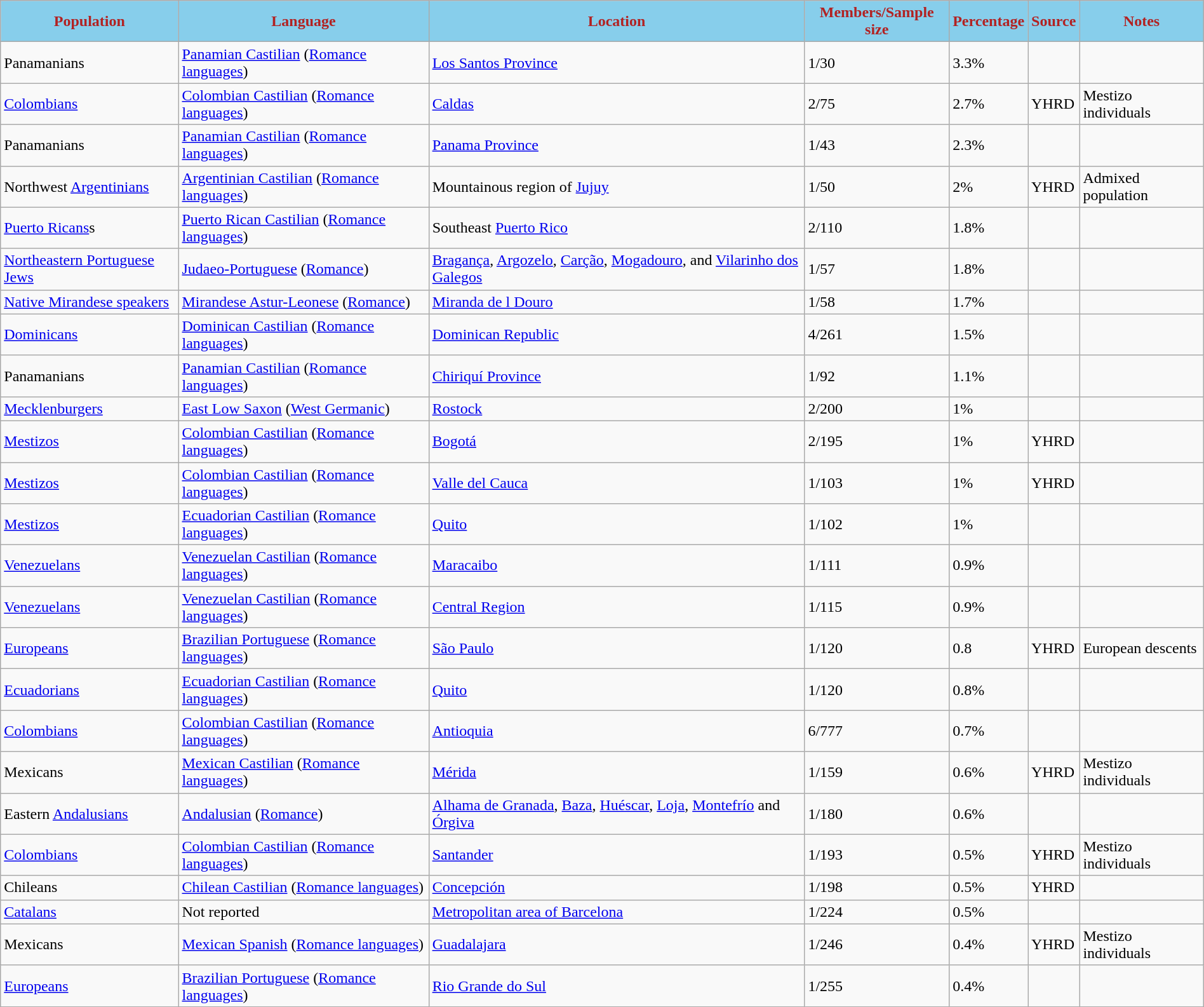<table class="wikitable floatright" style="width:100%">
<tr>
<th style="background:SkyBlue; color:FireBrick;">Population</th>
<th style="background:SkyBlue; color:FireBrick;">Language</th>
<th style="background:SkyBlue; color:FireBrick;">Location</th>
<th style="background:SkyBlue; color:FireBrick;">Members/Sample size</th>
<th style="background:SkyBlue; color:FireBrick;">Percentage</th>
<th style="background:SkyBlue; color:FireBrick;">Source</th>
<th style="background:SkyBlue; color:FireBrick;">Notes</th>
</tr>
<tr>
<td>Panamanians</td>
<td><a href='#'>Panamian Castilian</a> (<a href='#'>Romance languages</a>)</td>
<td><a href='#'>Los Santos Province</a></td>
<td>1/30</td>
<td>3.3%</td>
<td></td>
<td></td>
</tr>
<tr>
<td><a href='#'>Colombians</a></td>
<td><a href='#'>Colombian Castilian</a> (<a href='#'>Romance languages</a>)</td>
<td><a href='#'>Caldas</a></td>
<td>2/75</td>
<td>2.7%</td>
<td>YHRD</td>
<td>Mestizo individuals</td>
</tr>
<tr>
<td>Panamanians</td>
<td><a href='#'>Panamian Castilian</a> (<a href='#'>Romance languages</a>)</td>
<td><a href='#'>Panama Province</a></td>
<td>1/43</td>
<td>2.3%</td>
<td></td>
<td></td>
</tr>
<tr>
<td>Northwest <a href='#'>Argentinians</a></td>
<td><a href='#'>Argentinian Castilian</a> (<a href='#'>Romance languages</a>)</td>
<td>Mountainous region of <a href='#'>Jujuy</a></td>
<td>1/50</td>
<td>2%</td>
<td> YHRD</td>
<td>Admixed population</td>
</tr>
<tr>
<td><a href='#'>Puerto Ricans</a>s</td>
<td><a href='#'>Puerto Rican Castilian</a> (<a href='#'>Romance languages</a>)</td>
<td>Southeast <a href='#'>Puerto Rico</a></td>
<td>2/110</td>
<td>1.8%</td>
<td></td>
<td></td>
</tr>
<tr>
<td><a href='#'>Northeastern Portuguese Jews</a></td>
<td><a href='#'>Judaeo-Portuguese</a> (<a href='#'>Romance</a>)</td>
<td><a href='#'>Bragança</a>, <a href='#'>Argozelo</a>, <a href='#'>Carção</a>, <a href='#'>Mogadouro</a>, and <a href='#'>Vilarinho dos Galegos</a></td>
<td>1/57</td>
<td>1.8%</td>
<td></td>
<td></td>
</tr>
<tr>
<td><a href='#'>Native Mirandese speakers</a></td>
<td><a href='#'>Mirandese Astur-Leonese</a> (<a href='#'>Romance</a>)</td>
<td><a href='#'>Miranda de l Douro</a></td>
<td>1/58</td>
<td>1.7%</td>
<td></td>
<td></td>
</tr>
<tr>
<td><a href='#'>Dominicans</a></td>
<td><a href='#'>Dominican Castilian</a> (<a href='#'>Romance languages</a>)</td>
<td><a href='#'>Dominican Republic</a></td>
<td>4/261</td>
<td>1.5%</td>
<td></td>
<td></td>
</tr>
<tr>
<td>Panamanians</td>
<td><a href='#'>Panamian Castilian</a> (<a href='#'>Romance languages</a>)</td>
<td><a href='#'>Chiriquí Province</a></td>
<td>1/92</td>
<td>1.1%</td>
<td></td>
<td></td>
</tr>
<tr>
<td><a href='#'>Mecklenburgers</a></td>
<td><a href='#'>East Low Saxon</a> (<a href='#'>West Germanic</a>)</td>
<td><a href='#'>Rostock</a></td>
<td>2/200</td>
<td>1%</td>
<td></td>
<td></td>
</tr>
<tr>
<td><a href='#'>Mestizos</a></td>
<td><a href='#'>Colombian Castilian</a> (<a href='#'>Romance languages</a>)</td>
<td><a href='#'>Bogotá</a></td>
<td>2/195</td>
<td>1%</td>
<td>YHRD</td>
<td></td>
</tr>
<tr>
<td><a href='#'>Mestizos</a></td>
<td><a href='#'>Colombian Castilian</a> (<a href='#'>Romance languages</a>)</td>
<td><a href='#'>Valle del Cauca</a></td>
<td>1/103</td>
<td>1%</td>
<td>YHRD</td>
<td></td>
</tr>
<tr>
<td><a href='#'>Mestizos</a></td>
<td><a href='#'>Ecuadorian Castilian</a> (<a href='#'>Romance languages</a>)</td>
<td><a href='#'>Quito</a></td>
<td>1/102</td>
<td>1%</td>
<td></td>
<td></td>
</tr>
<tr>
<td><a href='#'>Venezuelans</a></td>
<td><a href='#'>Venezuelan Castilian</a> (<a href='#'>Romance languages</a>)</td>
<td><a href='#'>Maracaibo</a></td>
<td>1/111</td>
<td>0.9%</td>
<td></td>
<td></td>
</tr>
<tr>
<td><a href='#'>Venezuelans</a></td>
<td><a href='#'>Venezuelan Castilian</a> (<a href='#'>Romance languages</a>)</td>
<td><a href='#'>Central Region</a></td>
<td>1/115</td>
<td>0.9%</td>
<td></td>
<td></td>
</tr>
<tr>
<td><a href='#'>Europeans</a></td>
<td><a href='#'>Brazilian Portuguese</a> (<a href='#'>Romance languages</a>)</td>
<td><a href='#'>São Paulo</a></td>
<td>1/120</td>
<td>0.8</td>
<td>YHRD</td>
<td>European descents</td>
</tr>
<tr>
<td><a href='#'>Ecuadorians</a></td>
<td><a href='#'>Ecuadorian Castilian</a> (<a href='#'>Romance languages</a>)</td>
<td><a href='#'>Quito</a></td>
<td>1/120</td>
<td>0.8%</td>
<td></td>
<td></td>
</tr>
<tr>
<td><a href='#'>Colombians</a></td>
<td><a href='#'>Colombian Castilian</a> (<a href='#'>Romance languages</a>)</td>
<td><a href='#'>Antioquia</a></td>
<td>6/777</td>
<td>0.7%</td>
<td></td>
<td></td>
</tr>
<tr>
<td>Mexicans</td>
<td><a href='#'>Mexican Castilian</a> (<a href='#'>Romance languages</a>)</td>
<td><a href='#'>Mérida</a></td>
<td>1/159</td>
<td>0.6%</td>
<td>YHRD</td>
<td>Mestizo individuals</td>
</tr>
<tr>
<td>Eastern <a href='#'>Andalusians</a></td>
<td><a href='#'>Andalusian</a> (<a href='#'>Romance</a>)</td>
<td><a href='#'>Alhama de Granada</a>, <a href='#'>Baza</a>, <a href='#'>Huéscar</a>, <a href='#'>Loja</a>, <a href='#'>Montefrío</a> and <a href='#'>Órgiva</a></td>
<td>1/180</td>
<td>0.6%</td>
<td></td>
<td></td>
</tr>
<tr>
<td><a href='#'>Colombians</a></td>
<td><a href='#'>Colombian Castilian</a> (<a href='#'>Romance languages</a>)</td>
<td><a href='#'>Santander</a></td>
<td>1/193</td>
<td>0.5%</td>
<td>YHRD</td>
<td>Mestizo individuals</td>
</tr>
<tr>
<td>Chileans</td>
<td><a href='#'>Chilean Castilian</a> (<a href='#'>Romance languages</a>)</td>
<td><a href='#'>Concepción</a></td>
<td>1/198</td>
<td>0.5%</td>
<td>YHRD</td>
<td></td>
</tr>
<tr>
<td><a href='#'>Catalans</a></td>
<td>Not reported</td>
<td><a href='#'>Metropolitan area of Barcelona</a></td>
<td>1/224</td>
<td>0.5%</td>
<td></td>
<td></td>
</tr>
<tr>
<td>Mexicans</td>
<td><a href='#'>Mexican Spanish</a> (<a href='#'>Romance languages</a>)</td>
<td><a href='#'>Guadalajara</a></td>
<td>1/246</td>
<td>0.4%</td>
<td>YHRD</td>
<td>Mestizo individuals</td>
</tr>
<tr>
<td><a href='#'>Europeans</a></td>
<td><a href='#'>Brazilian Portuguese</a> (<a href='#'>Romance languages</a>)</td>
<td><a href='#'>Rio Grande do Sul</a></td>
<td>1/255</td>
<td>0.4%</td>
<td></td>
<td></td>
</tr>
</table>
